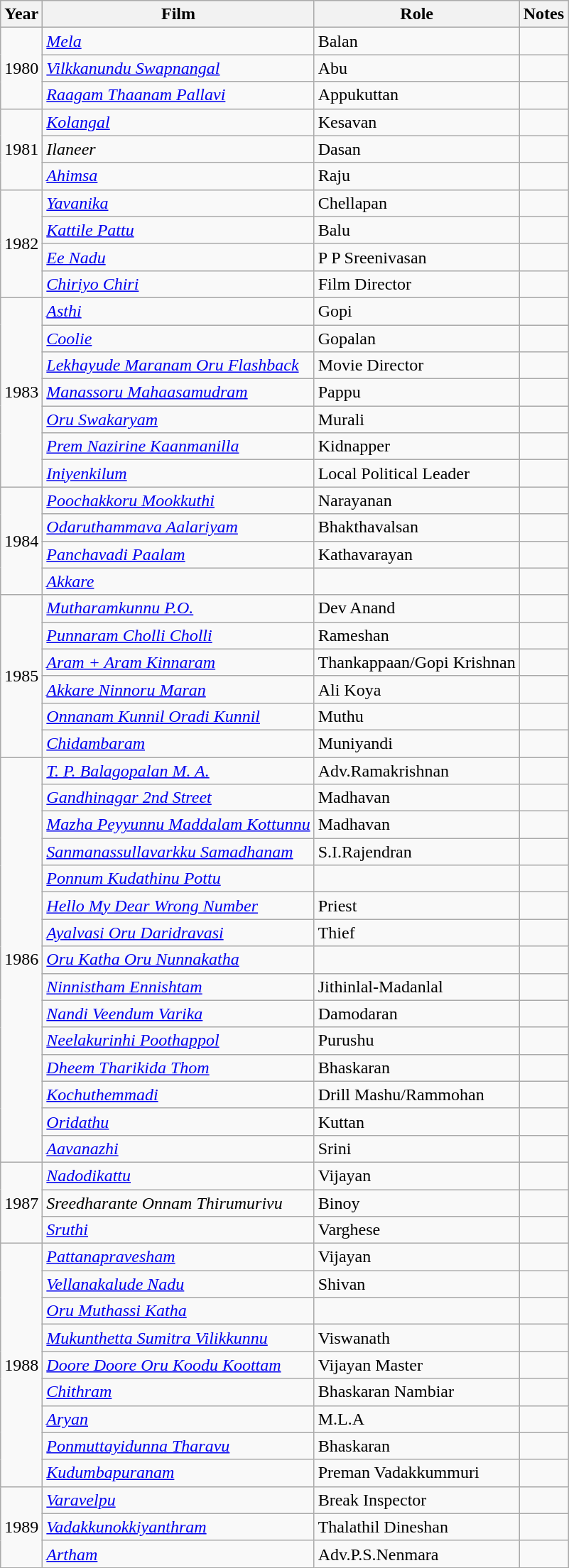<table class="wikitable sortable">
<tr>
<th>Year</th>
<th>Film</th>
<th>Role</th>
<th>Notes</th>
</tr>
<tr>
<td rowspan=3>1980</td>
<td><em><a href='#'>Mela</a></em></td>
<td>Balan</td>
<td></td>
</tr>
<tr>
<td><em><a href='#'>Vilkkanundu Swapnangal</a></em></td>
<td>Abu</td>
<td></td>
</tr>
<tr>
<td><em><a href='#'>Raagam Thaanam Pallavi</a></em></td>
<td>Appukuttan</td>
<td></td>
</tr>
<tr>
<td rowspan=3>1981</td>
<td><em><a href='#'>Kolangal</a></em></td>
<td>Kesavan</td>
<td></td>
</tr>
<tr>
<td><em>Ilaneer</em></td>
<td>Dasan</td>
<td></td>
</tr>
<tr>
<td><em><a href='#'>Ahimsa</a></em></td>
<td>Raju</td>
<td></td>
</tr>
<tr>
<td rowspan=4>1982</td>
<td><em><a href='#'>Yavanika</a></em></td>
<td>Chellapan</td>
<td></td>
</tr>
<tr>
<td><em><a href='#'>Kattile Pattu</a></em></td>
<td>Balu</td>
<td></td>
</tr>
<tr>
<td><em><a href='#'>Ee Nadu</a></em></td>
<td>P P Sreenivasan</td>
<td></td>
</tr>
<tr>
<td><em><a href='#'>Chiriyo Chiri</a></em></td>
<td>Film Director</td>
<td></td>
</tr>
<tr>
<td rowspan=7>1983</td>
<td><em><a href='#'>Asthi</a></em></td>
<td>Gopi</td>
<td></td>
</tr>
<tr>
<td><em><a href='#'>Coolie</a></em></td>
<td>Gopalan</td>
<td></td>
</tr>
<tr>
<td><em><a href='#'>Lekhayude Maranam Oru Flashback</a></em></td>
<td>Movie Director</td>
<td></td>
</tr>
<tr>
<td><em><a href='#'>Manassoru Mahaasamudram</a></em></td>
<td>Pappu</td>
<td></td>
</tr>
<tr>
<td><em><a href='#'>Oru Swakaryam</a></em></td>
<td>Murali</td>
<td></td>
</tr>
<tr>
<td><em><a href='#'>Prem Nazirine Kaanmanilla</a></em></td>
<td>Kidnapper</td>
<td></td>
</tr>
<tr>
<td><em><a href='#'>Iniyenkilum</a></em></td>
<td>Local Political Leader</td>
<td></td>
</tr>
<tr>
<td rowspan=4>1984</td>
<td><em> <a href='#'>Poochakkoru Mookkuthi</a> </em></td>
<td>Narayanan</td>
<td></td>
</tr>
<tr>
<td><em> <a href='#'>Odaruthammava Aalariyam</a> </em></td>
<td>Bhakthavalsan</td>
<td></td>
</tr>
<tr>
<td><em> <a href='#'>Panchavadi Paalam</a> </em></td>
<td>Kathavarayan</td>
<td></td>
</tr>
<tr>
<td><em> <a href='#'>Akkare</a> </em></td>
<td></td>
<td></td>
</tr>
<tr>
<td rowspan=6>1985</td>
<td><em> <a href='#'>Mutharamkunnu P.O.</a></em></td>
<td>Dev Anand</td>
<td></td>
</tr>
<tr>
<td><em> <a href='#'>Punnaram Cholli Cholli</a> </em></td>
<td>Rameshan</td>
<td></td>
</tr>
<tr>
<td><em> <a href='#'>Aram + Aram Kinnaram</a> </em></td>
<td>Thankappaan/Gopi Krishnan</td>
<td></td>
</tr>
<tr>
<td><em> <a href='#'>Akkare Ninnoru Maran</a> </em></td>
<td>Ali Koya</td>
<td></td>
</tr>
<tr>
<td><em><a href='#'>Onnanam Kunnil Oradi Kunnil</a></em></td>
<td>Muthu</td>
<td></td>
</tr>
<tr>
<td><em><a href='#'>Chidambaram</a></em></td>
<td>Muniyandi</td>
<td></td>
</tr>
<tr>
<td rowspan=15>1986</td>
<td><em> <a href='#'>T. P. Balagopalan M. A.</a> </em></td>
<td>Adv.Ramakrishnan</td>
<td></td>
</tr>
<tr>
<td><em> <a href='#'>Gandhinagar 2nd Street</a> </em></td>
<td>Madhavan</td>
<td></td>
</tr>
<tr>
<td><em> <a href='#'>Mazha Peyyunnu Maddalam Kottunnu</a></em></td>
<td>Madhavan</td>
<td></td>
</tr>
<tr>
<td><em> <a href='#'>Sanmanassullavarkku Samadhanam</a> </em></td>
<td>S.I.Rajendran</td>
<td></td>
</tr>
<tr>
<td><em> <a href='#'>Ponnum Kudathinu Pottu</a> </em></td>
<td></td>
<td></td>
</tr>
<tr>
<td><em> <a href='#'>Hello My Dear Wrong Number</a> </em></td>
<td>Priest</td>
<td></td>
</tr>
<tr>
<td><em> <a href='#'>Ayalvasi Oru Daridravasi</a> </em></td>
<td>Thief</td>
<td></td>
</tr>
<tr>
<td><em> <a href='#'>Oru Katha Oru Nunnakatha</a> </em></td>
<td></td>
<td></td>
</tr>
<tr>
<td><em> <a href='#'>Ninnistham Ennishtam</a> </em></td>
<td>Jithinlal-Madanlal</td>
<td></td>
</tr>
<tr>
<td><em> <a href='#'>Nandi Veendum Varika</a> </em></td>
<td>Damodaran</td>
<td></td>
</tr>
<tr>
<td><em> <a href='#'>Neelakurinhi Poothappol</a> </em></td>
<td>Purushu</td>
<td></td>
</tr>
<tr>
<td><em> <a href='#'>Dheem Tharikida Thom</a> </em></td>
<td>Bhaskaran</td>
<td></td>
</tr>
<tr>
<td><em> <a href='#'>Kochuthemmadi</a> </em></td>
<td>Drill Mashu/Rammohan</td>
<td></td>
</tr>
<tr>
<td><em> <a href='#'>Oridathu</a> </em></td>
<td>Kuttan</td>
<td></td>
</tr>
<tr>
<td><em> <a href='#'>Aavanazhi</a> </em></td>
<td>Srini</td>
<td></td>
</tr>
<tr>
<td rowspan=3>1987</td>
<td><em><a href='#'>Nadodikattu</a></em></td>
<td>Vijayan</td>
<td></td>
</tr>
<tr>
<td><em>Sreedharante Onnam Thirumurivu</em></td>
<td>Binoy</td>
<td></td>
</tr>
<tr>
<td><em><a href='#'>Sruthi</a></em></td>
<td>Varghese</td>
<td></td>
</tr>
<tr>
<td rowspan=9>1988</td>
<td><em><a href='#'>Pattanapravesham</a></em></td>
<td>Vijayan</td>
<td></td>
</tr>
<tr>
<td><em><a href='#'>Vellanakalude Nadu</a></em></td>
<td>Shivan</td>
<td></td>
</tr>
<tr>
<td><em><a href='#'>Oru Muthassi Katha</a></em></td>
<td></td>
<td></td>
</tr>
<tr>
<td><em><a href='#'>Mukunthetta Sumitra Vilikkunnu</a></em></td>
<td>Viswanath</td>
<td></td>
</tr>
<tr>
<td><em><a href='#'>Doore Doore Oru Koodu Koottam</a></em></td>
<td>Vijayan Master</td>
<td></td>
</tr>
<tr>
<td><em><a href='#'>Chithram</a></em></td>
<td>Bhaskaran Nambiar</td>
<td></td>
</tr>
<tr>
<td><em><a href='#'>Aryan</a></em></td>
<td>M.L.A</td>
<td></td>
</tr>
<tr>
<td><em><a href='#'>Ponmuttayidunna Tharavu</a></em></td>
<td>Bhaskaran</td>
<td></td>
</tr>
<tr>
<td><em><a href='#'>Kudumbapuranam</a></em></td>
<td>Preman Vadakkummuri</td>
<td></td>
</tr>
<tr>
<td rowspan=3>1989</td>
<td><em><a href='#'>Varavelpu</a></em></td>
<td>Break Inspector</td>
<td></td>
</tr>
<tr>
<td><em><a href='#'>Vadakkunokkiyanthram</a></em></td>
<td>Thalathil Dineshan</td>
<td></td>
</tr>
<tr>
<td><em><a href='#'>Artham</a></em></td>
<td>Adv.P.S.Nenmara</td>
<td></td>
</tr>
</table>
